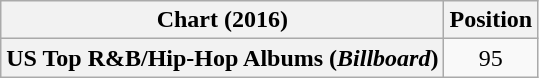<table class="wikitable plainrowheaders" style="text-align:center">
<tr>
<th scope="col">Chart (2016)</th>
<th scope="col">Position</th>
</tr>
<tr>
<th scope="row">US Top R&B/Hip-Hop Albums (<em>Billboard</em>)</th>
<td>95</td>
</tr>
</table>
